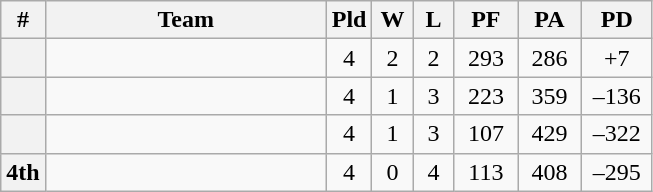<table class=wikitable style="text-align:center;">
<tr>
<th>#</th>
<th width=180px>Team</th>
<th width=20px>Pld</th>
<th width=20px>W</th>
<th width=20px>L</th>
<th width=35px>PF</th>
<th width=35px>PA</th>
<th width=40px>PD</th>
</tr>
<tr>
<th></th>
<td align=left></td>
<td>4</td>
<td>2</td>
<td>2</td>
<td>293</td>
<td>286</td>
<td>+7</td>
</tr>
<tr>
<th></th>
<td align=left></td>
<td>4</td>
<td>1</td>
<td>3</td>
<td>223</td>
<td>359</td>
<td>–136</td>
</tr>
<tr>
<th></th>
<td align=left></td>
<td>4</td>
<td>1</td>
<td>3</td>
<td>107</td>
<td>429</td>
<td>–322</td>
</tr>
<tr>
<th>4th</th>
<td align=left></td>
<td>4</td>
<td>0</td>
<td>4</td>
<td>113</td>
<td>408</td>
<td>–295</td>
</tr>
</table>
